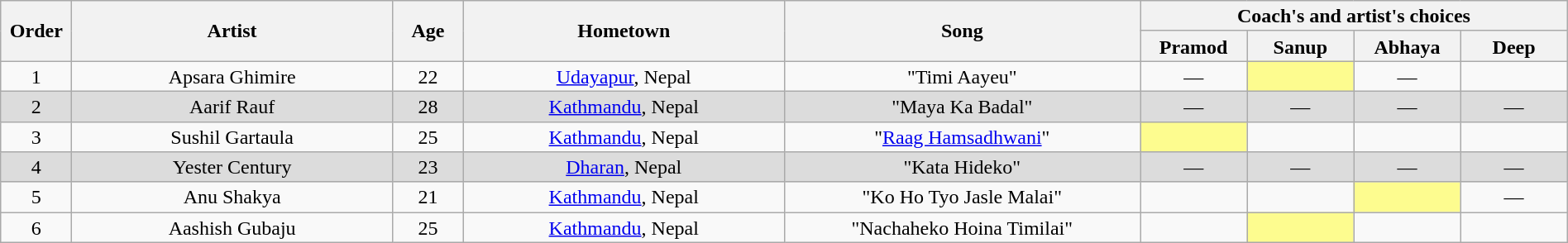<table class="wikitable plainrowheaders" style="text-align:center; line-height:17px; width:100%;">
<tr>
<th scope="col" rowspan="2" style="width:04%;">Order</th>
<th scope="col" rowspan="2" style="width:18%;">Artist</th>
<th scope="col" rowspan="2" style="width:04%;">Age</th>
<th scope="col" rowspan="2" style="width:18%;">Hometown</th>
<th scope="col" rowspan="2" style="width:20%;">Song</th>
<th colspan="4">Coach's and artist's choices</th>
</tr>
<tr>
<th scope="col" style="width:06%;">Pramod</th>
<th scope="col" style="width:06%;">Sanup</th>
<th scope="col" style="width:06%;">Abhaya</th>
<th scope="col" style="width:06%;">Deep</th>
</tr>
<tr>
<td scope="row">1</td>
<td>Apsara Ghimire</td>
<td>22</td>
<td><a href='#'>Udayapur</a>, Nepal</td>
<td>"Timi Aayeu"</td>
<td>—</td>
<td style="background:#fdfc8f;"><strong></strong></td>
<td>—</td>
<td><strong></strong></td>
</tr>
<tr style="background:#DCDCDC;">
<td scope="row">2</td>
<td>Aarif Rauf</td>
<td>28</td>
<td><a href='#'>Kathmandu</a>, Nepal</td>
<td>"Maya Ka Badal"</td>
<td>—</td>
<td>—</td>
<td>—</td>
<td>—</td>
</tr>
<tr>
<td scope="row">3</td>
<td>Sushil Gartaula</td>
<td>25</td>
<td><a href='#'>Kathmandu</a>, Nepal</td>
<td>"<a href='#'>Raag Hamsadhwani</a>"</td>
<td style="background:#fdfc8f;"><strong></strong></td>
<td><strong></strong></td>
<td><strong></strong></td>
<td><strong></strong></td>
</tr>
<tr style="background:#DCDCDC;">
<td scope="row">4</td>
<td>Yester Century</td>
<td>23</td>
<td><a href='#'>Dharan</a>, Nepal</td>
<td>"Kata Hideko"</td>
<td>—</td>
<td>—</td>
<td>—</td>
<td>—</td>
</tr>
<tr>
<td scope="row">5</td>
<td>Anu Shakya</td>
<td>21</td>
<td><a href='#'>Kathmandu</a>, Nepal</td>
<td>"Ko Ho Tyo Jasle Malai"</td>
<td><strong></strong></td>
<td><strong></strong></td>
<td style="background:#fdfc8f;"><strong></strong></td>
<td>—</td>
</tr>
<tr>
<td scope="row">6</td>
<td>Aashish Gubaju</td>
<td>25</td>
<td><a href='#'>Kathmandu</a>, Nepal</td>
<td>"Nachaheko Hoina Timilai"</td>
<td><strong></strong></td>
<td style="background:#fdfc8f;"><strong></strong></td>
<td><strong></strong></td>
<td><strong></strong></td>
</tr>
</table>
